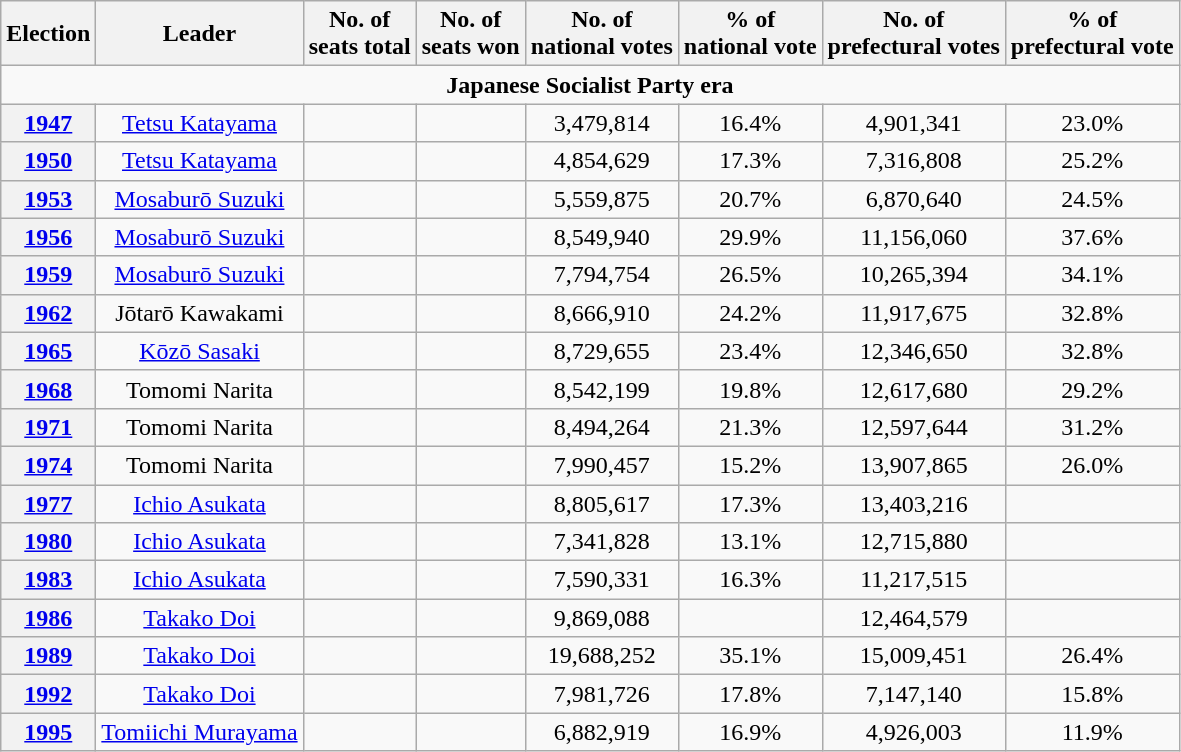<table class="wikitable">
<tr>
<th>Election</th>
<th>Leader</th>
<th>No. of<br>seats total</th>
<th>No. of<br>seats won</th>
<th>No. of<br>national votes</th>
<th>% of<br>national vote</th>
<th>No. of<br>prefectural votes</th>
<th>% of<br>prefectural vote</th>
</tr>
<tr>
<td colspan=9 style="text-align:center;"><strong>Japanese Socialist Party era</strong></td>
</tr>
<tr style="text-align:center;">
<th><a href='#'>1947</a></th>
<td><a href='#'>Tetsu Katayama</a></td>
<td></td>
<td></td>
<td>3,479,814</td>
<td>16.4%</td>
<td>4,901,341</td>
<td>23.0%</td>
</tr>
<tr style="text-align:center;">
<th><a href='#'>1950</a></th>
<td><a href='#'>Tetsu Katayama</a></td>
<td></td>
<td></td>
<td>4,854,629</td>
<td>17.3%</td>
<td>7,316,808</td>
<td>25.2%</td>
</tr>
<tr style="text-align:center;">
<th><a href='#'>1953</a></th>
<td><a href='#'>Mosaburō Suzuki</a></td>
<td></td>
<td></td>
<td>5,559,875</td>
<td>20.7%</td>
<td>6,870,640</td>
<td>24.5%</td>
</tr>
<tr style="text-align:center;">
<th><a href='#'>1956</a></th>
<td><a href='#'>Mosaburō Suzuki</a></td>
<td></td>
<td></td>
<td>8,549,940</td>
<td>29.9%</td>
<td>11,156,060</td>
<td>37.6%</td>
</tr>
<tr style="text-align:center;">
<th><a href='#'>1959</a></th>
<td><a href='#'>Mosaburō Suzuki</a></td>
<td></td>
<td></td>
<td>7,794,754</td>
<td>26.5%</td>
<td>10,265,394</td>
<td>34.1%</td>
</tr>
<tr style="text-align:center;">
<th><a href='#'>1962</a></th>
<td>Jōtarō Kawakami</td>
<td></td>
<td></td>
<td>8,666,910</td>
<td>24.2%</td>
<td>11,917,675</td>
<td>32.8%</td>
</tr>
<tr style="text-align:center;">
<th><a href='#'>1965</a></th>
<td><a href='#'>Kōzō Sasaki</a></td>
<td></td>
<td></td>
<td>8,729,655</td>
<td>23.4%</td>
<td>12,346,650</td>
<td>32.8%</td>
</tr>
<tr style="text-align:center;">
<th><a href='#'>1968</a></th>
<td>Tomomi Narita</td>
<td></td>
<td></td>
<td>8,542,199</td>
<td>19.8%</td>
<td>12,617,680</td>
<td>29.2%</td>
</tr>
<tr style="text-align:center;">
<th><a href='#'>1971</a></th>
<td>Tomomi Narita</td>
<td></td>
<td></td>
<td>8,494,264</td>
<td>21.3%</td>
<td>12,597,644</td>
<td>31.2%</td>
</tr>
<tr style="text-align:center;">
<th><a href='#'>1974</a></th>
<td>Tomomi Narita</td>
<td></td>
<td></td>
<td>7,990,457</td>
<td>15.2%</td>
<td>13,907,865</td>
<td>26.0%</td>
</tr>
<tr style="text-align:center;">
<th><a href='#'>1977</a></th>
<td><a href='#'>Ichio Asukata</a></td>
<td></td>
<td></td>
<td>8,805,617</td>
<td>17.3%</td>
<td>13,403,216</td>
<td></td>
</tr>
<tr style="text-align:center;">
<th><a href='#'>1980</a></th>
<td><a href='#'>Ichio Asukata</a></td>
<td></td>
<td></td>
<td>7,341,828</td>
<td>13.1%</td>
<td>12,715,880</td>
<td></td>
</tr>
<tr style="text-align:center;">
<th><a href='#'>1983</a></th>
<td><a href='#'>Ichio Asukata</a></td>
<td></td>
<td></td>
<td>7,590,331</td>
<td>16.3%</td>
<td>11,217,515</td>
<td></td>
</tr>
<tr style="text-align:center;">
<th><a href='#'>1986</a></th>
<td><a href='#'>Takako Doi</a></td>
<td></td>
<td></td>
<td>9,869,088</td>
<td></td>
<td>12,464,579</td>
<td></td>
</tr>
<tr style="text-align:center;">
<th><a href='#'>1989</a></th>
<td><a href='#'>Takako Doi</a></td>
<td></td>
<td></td>
<td>19,688,252</td>
<td>35.1%</td>
<td>15,009,451</td>
<td>26.4%</td>
</tr>
<tr style="text-align:center;">
<th><a href='#'>1992</a></th>
<td><a href='#'>Takako Doi</a></td>
<td></td>
<td></td>
<td>7,981,726</td>
<td>17.8%</td>
<td>7,147,140</td>
<td>15.8%</td>
</tr>
<tr style="text-align:center;">
<th><a href='#'>1995</a></th>
<td><a href='#'>Tomiichi Murayama</a></td>
<td></td>
<td></td>
<td>6,882,919</td>
<td>16.9%</td>
<td>4,926,003</td>
<td>11.9%</td>
</tr>
</table>
